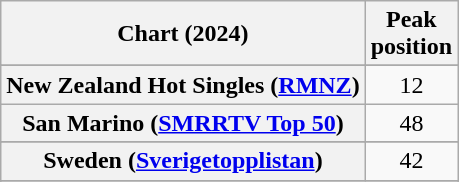<table class="wikitable sortable plainrowheaders" style="text-align:center">
<tr>
<th scope="col">Chart (2024)</th>
<th scope="col">Peak<br>position</th>
</tr>
<tr>
</tr>
<tr>
</tr>
<tr>
<th scope="row">New Zealand Hot Singles (<a href='#'>RMNZ</a>)</th>
<td>12</td>
</tr>
<tr>
<th scope="row">San Marino (<a href='#'>SMRRTV Top 50</a>)</th>
<td>48</td>
</tr>
<tr>
</tr>
<tr>
<th scope="row">Sweden (<a href='#'>Sverigetopplistan</a>)</th>
<td>42</td>
</tr>
<tr>
</tr>
<tr>
</tr>
</table>
